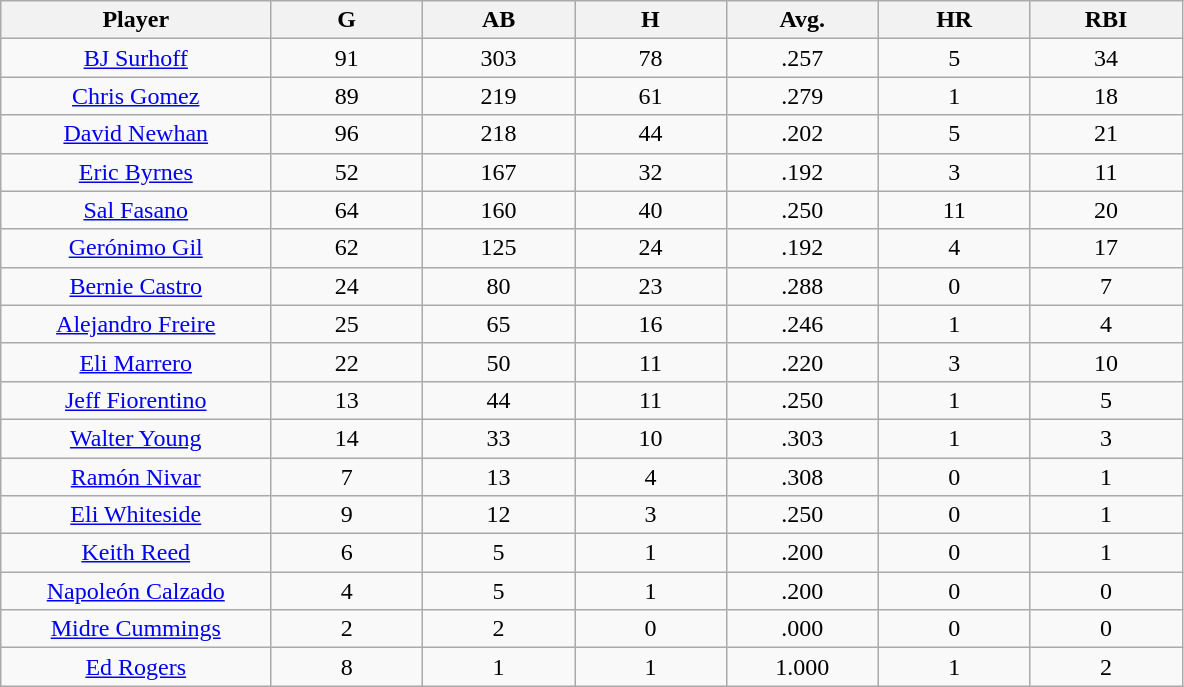<table class="wikitable sortable">
<tr>
<th bgcolor="#DDDDFF" width="16%">Player</th>
<th bgcolor="#DDDDFF" width="9%">G</th>
<th bgcolor="#DDDDFF" width="9%">AB</th>
<th bgcolor="#DDDDFF" width="9%">H</th>
<th bgcolor="#DDDDFF" width="9%">Avg.</th>
<th bgcolor="#DDDDFF" width="9%">HR</th>
<th bgcolor="#DDDDFF" width="9%">RBI</th>
</tr>
<tr align="center">
<td><a href='#'>BJ Surhoff</a></td>
<td>91</td>
<td>303</td>
<td>78</td>
<td>.257</td>
<td>5</td>
<td>34</td>
</tr>
<tr align=center>
<td><a href='#'>Chris Gomez</a></td>
<td>89</td>
<td>219</td>
<td>61</td>
<td>.279</td>
<td>1</td>
<td>18</td>
</tr>
<tr align=center>
<td><a href='#'>David Newhan</a></td>
<td>96</td>
<td>218</td>
<td>44</td>
<td>.202</td>
<td>5</td>
<td>21</td>
</tr>
<tr align="center">
<td><a href='#'>Eric Byrnes</a></td>
<td>52</td>
<td>167</td>
<td>32</td>
<td>.192</td>
<td>3</td>
<td>11</td>
</tr>
<tr align="center">
<td><a href='#'>Sal Fasano</a></td>
<td>64</td>
<td>160</td>
<td>40</td>
<td>.250</td>
<td>11</td>
<td>20</td>
</tr>
<tr align="center">
<td><a href='#'>Gerónimo Gil</a></td>
<td>62</td>
<td>125</td>
<td>24</td>
<td>.192</td>
<td>4</td>
<td>17</td>
</tr>
<tr align="center">
<td><a href='#'>Bernie Castro</a></td>
<td>24</td>
<td>80</td>
<td>23</td>
<td>.288</td>
<td>0</td>
<td>7</td>
</tr>
<tr align="center">
<td><a href='#'>Alejandro Freire</a></td>
<td>25</td>
<td>65</td>
<td>16</td>
<td>.246</td>
<td>1</td>
<td>4</td>
</tr>
<tr align="center">
<td><a href='#'>Eli Marrero</a></td>
<td>22</td>
<td>50</td>
<td>11</td>
<td>.220</td>
<td>3</td>
<td>10</td>
</tr>
<tr align="center">
<td><a href='#'>Jeff Fiorentino</a></td>
<td>13</td>
<td>44</td>
<td>11</td>
<td>.250</td>
<td>1</td>
<td>5</td>
</tr>
<tr align=center>
<td><a href='#'>Walter Young</a></td>
<td>14</td>
<td>33</td>
<td>10</td>
<td>.303</td>
<td>1</td>
<td>3</td>
</tr>
<tr align="center">
<td><a href='#'>Ramón Nivar</a></td>
<td>7</td>
<td>13</td>
<td>4</td>
<td>.308</td>
<td>0</td>
<td>1</td>
</tr>
<tr align="center">
<td><a href='#'>Eli Whiteside</a></td>
<td>9</td>
<td>12</td>
<td>3</td>
<td>.250</td>
<td>0</td>
<td>1</td>
</tr>
<tr align="center">
<td><a href='#'>Keith Reed</a></td>
<td>6</td>
<td>5</td>
<td>1</td>
<td>.200</td>
<td>0</td>
<td>1</td>
</tr>
<tr align="center">
<td><a href='#'>Napoleón Calzado</a></td>
<td>4</td>
<td>5</td>
<td>1</td>
<td>.200</td>
<td>0</td>
<td>0</td>
</tr>
<tr align="center">
<td><a href='#'>Midre Cummings</a></td>
<td>2</td>
<td>2</td>
<td>0</td>
<td>.000</td>
<td>0</td>
<td>0</td>
</tr>
<tr align=center>
<td><a href='#'>Ed Rogers</a></td>
<td>8</td>
<td>1</td>
<td>1</td>
<td>1.000</td>
<td>1</td>
<td>2</td>
</tr>
</table>
